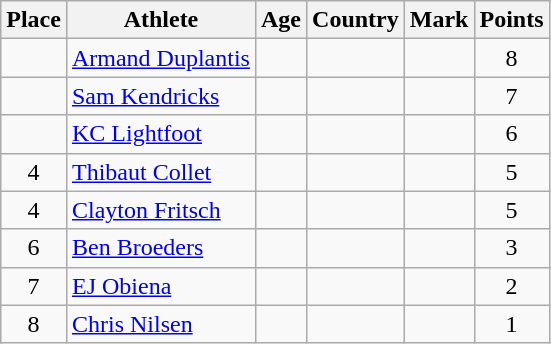<table class="wikitable mw-datatable sortable">
<tr>
<th>Place</th>
<th>Athlete</th>
<th>Age</th>
<th>Country</th>
<th>Mark</th>
<th>Points</th>
</tr>
<tr>
<td align=center></td>
<td><a href='#'>Armand Duplantis</a></td>
<td></td>
<td></td>
<td></td>
<td align=center>8</td>
</tr>
<tr>
<td align=center></td>
<td><a href='#'>Sam Kendricks</a></td>
<td></td>
<td></td>
<td></td>
<td align=center>7</td>
</tr>
<tr>
<td align=center></td>
<td><a href='#'>KC Lightfoot</a></td>
<td></td>
<td></td>
<td></td>
<td align=center>6</td>
</tr>
<tr>
<td align=center>4</td>
<td><a href='#'>Thibaut Collet</a></td>
<td></td>
<td></td>
<td></td>
<td align=center>5</td>
</tr>
<tr>
<td align=center>4</td>
<td><a href='#'>Clayton Fritsch</a></td>
<td></td>
<td></td>
<td></td>
<td align=center>5</td>
</tr>
<tr>
<td align=center>6</td>
<td><a href='#'>Ben Broeders</a></td>
<td></td>
<td></td>
<td></td>
<td align=center>3</td>
</tr>
<tr>
<td align=center>7</td>
<td><a href='#'>EJ Obiena</a></td>
<td></td>
<td></td>
<td></td>
<td align=center>2</td>
</tr>
<tr>
<td align=center>8</td>
<td><a href='#'>Chris Nilsen</a></td>
<td></td>
<td></td>
<td></td>
<td align=center>1</td>
</tr>
</table>
